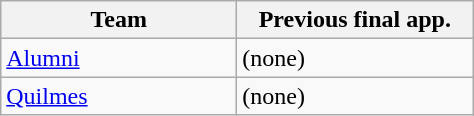<table class="wikitable">
<tr>
<th width=150px>Team</th>
<th width=150px>Previous final app.</th>
</tr>
<tr>
<td><a href='#'>Alumni</a></td>
<td>(none)</td>
</tr>
<tr>
<td><a href='#'>Quilmes</a></td>
<td>(none)</td>
</tr>
</table>
